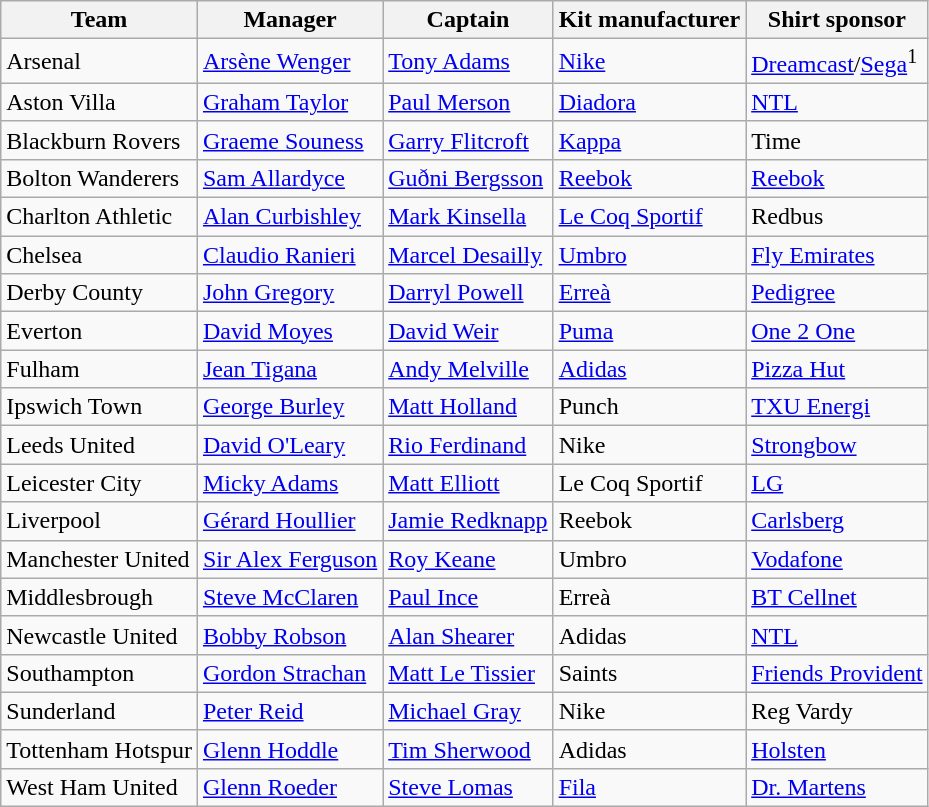<table class="wikitable sortable">
<tr>
<th>Team</th>
<th>Manager</th>
<th>Captain</th>
<th>Kit manufacturer</th>
<th>Shirt sponsor</th>
</tr>
<tr>
<td>Arsenal</td>
<td> <a href='#'>Arsène Wenger</a></td>
<td> <a href='#'>Tony Adams</a></td>
<td><a href='#'>Nike</a></td>
<td><a href='#'>Dreamcast</a>/<a href='#'>Sega</a><sup>1</sup></td>
</tr>
<tr>
<td>Aston Villa</td>
<td> <a href='#'>Graham Taylor</a></td>
<td> <a href='#'>Paul Merson</a></td>
<td><a href='#'>Diadora</a></td>
<td><a href='#'>NTL</a></td>
</tr>
<tr>
<td>Blackburn Rovers</td>
<td> <a href='#'>Graeme Souness</a></td>
<td> <a href='#'>Garry Flitcroft</a></td>
<td><a href='#'>Kappa</a></td>
<td>Time</td>
</tr>
<tr>
<td>Bolton Wanderers</td>
<td> <a href='#'>Sam Allardyce</a></td>
<td> <a href='#'>Guðni Bergsson</a></td>
<td><a href='#'>Reebok</a></td>
<td><a href='#'>Reebok</a></td>
</tr>
<tr>
<td>Charlton Athletic</td>
<td> <a href='#'>Alan Curbishley</a></td>
<td> <a href='#'>Mark Kinsella</a></td>
<td><a href='#'>Le Coq Sportif</a></td>
<td>Redbus</td>
</tr>
<tr>
<td>Chelsea</td>
<td> <a href='#'>Claudio Ranieri</a></td>
<td> <a href='#'>Marcel Desailly</a></td>
<td><a href='#'>Umbro</a></td>
<td><a href='#'>Fly Emirates</a></td>
</tr>
<tr>
<td>Derby County</td>
<td> <a href='#'>John Gregory</a></td>
<td> <a href='#'>Darryl Powell</a></td>
<td><a href='#'>Erreà</a></td>
<td><a href='#'>Pedigree</a></td>
</tr>
<tr>
<td>Everton</td>
<td> <a href='#'>David Moyes</a></td>
<td> <a href='#'>David Weir</a></td>
<td><a href='#'>Puma</a></td>
<td><a href='#'>One 2 One</a></td>
</tr>
<tr>
<td>Fulham</td>
<td> <a href='#'>Jean Tigana</a></td>
<td> <a href='#'>Andy Melville</a></td>
<td><a href='#'>Adidas</a></td>
<td><a href='#'>Pizza Hut</a></td>
</tr>
<tr>
<td>Ipswich Town</td>
<td> <a href='#'>George Burley</a></td>
<td> <a href='#'>Matt Holland</a></td>
<td>Punch</td>
<td><a href='#'>TXU Energi</a></td>
</tr>
<tr>
<td>Leeds United</td>
<td> <a href='#'>David O'Leary</a></td>
<td> <a href='#'>Rio Ferdinand</a></td>
<td>Nike</td>
<td><a href='#'>Strongbow</a></td>
</tr>
<tr>
<td>Leicester City</td>
<td> <a href='#'>Micky Adams</a></td>
<td> <a href='#'>Matt Elliott</a></td>
<td>Le Coq Sportif</td>
<td><a href='#'>LG</a></td>
</tr>
<tr>
<td>Liverpool</td>
<td> <a href='#'>Gérard Houllier</a></td>
<td> <a href='#'>Jamie Redknapp</a></td>
<td>Reebok</td>
<td><a href='#'>Carlsberg</a></td>
</tr>
<tr>
<td>Manchester United</td>
<td> <a href='#'>Sir Alex Ferguson</a></td>
<td> <a href='#'>Roy Keane</a></td>
<td>Umbro</td>
<td><a href='#'>Vodafone</a></td>
</tr>
<tr>
<td>Middlesbrough</td>
<td> <a href='#'>Steve McClaren</a></td>
<td> <a href='#'>Paul Ince</a></td>
<td>Erreà</td>
<td><a href='#'>BT Cellnet</a></td>
</tr>
<tr>
<td>Newcastle United</td>
<td> <a href='#'>Bobby Robson</a></td>
<td> <a href='#'>Alan Shearer</a></td>
<td>Adidas</td>
<td><a href='#'>NTL</a></td>
</tr>
<tr>
<td>Southampton</td>
<td> <a href='#'>Gordon Strachan</a></td>
<td> <a href='#'>Matt Le Tissier</a></td>
<td>Saints</td>
<td><a href='#'>Friends Provident</a></td>
</tr>
<tr>
<td>Sunderland</td>
<td> <a href='#'>Peter Reid</a></td>
<td> <a href='#'>Michael Gray</a></td>
<td>Nike</td>
<td>Reg Vardy</td>
</tr>
<tr>
<td>Tottenham Hotspur</td>
<td> <a href='#'>Glenn Hoddle</a></td>
<td> <a href='#'>Tim Sherwood</a></td>
<td>Adidas</td>
<td><a href='#'>Holsten</a></td>
</tr>
<tr>
<td>West Ham United</td>
<td> <a href='#'>Glenn Roeder</a></td>
<td> <a href='#'>Steve Lomas</a></td>
<td><a href='#'>Fila</a></td>
<td><a href='#'>Dr. Martens</a></td>
</tr>
</table>
